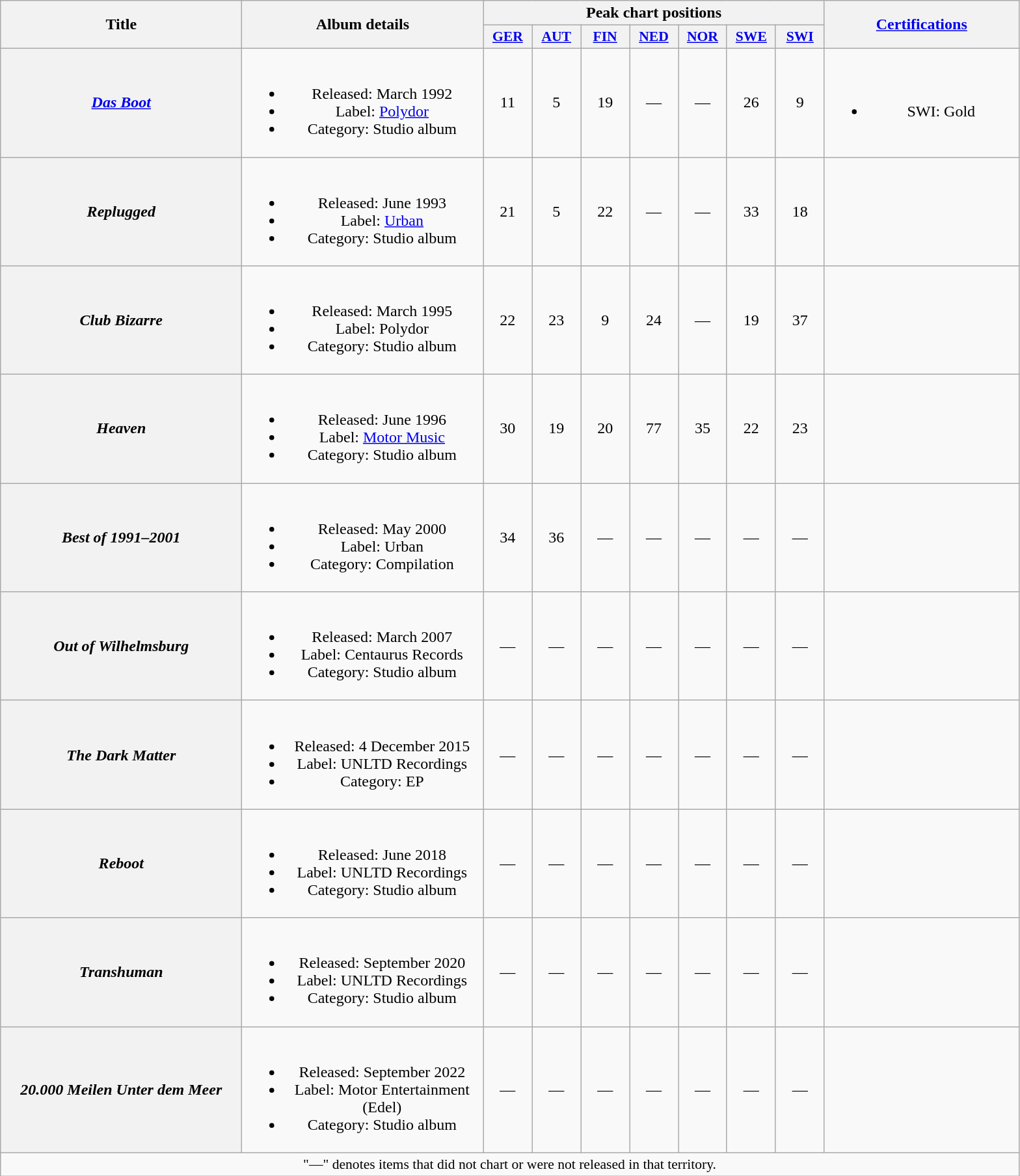<table class="wikitable plainrowheaders" style="text-align:center;">
<tr>
<th scope="col" rowspan="2" style="width:15em;">Title</th>
<th scope="col" rowspan="2" style="width:15em;">Album details</th>
<th scope="col" colspan="7">Peak chart positions</th>
<th rowspan="2" style="width:12em;"><a href='#'>Certifications</a></th>
</tr>
<tr>
<th scope="col" style="width:3em;font-size:90%;"><a href='#'>GER</a><br></th>
<th scope="col" style="width:3em;font-size:90%;"><a href='#'>AUT</a><br></th>
<th scope="col" style="width:3em;font-size:90%;"><a href='#'>FIN</a><br> </th>
<th scope="col" style="width:3em;font-size:90%;"><a href='#'>NED</a><br></th>
<th scope="col" style="width:3em;font-size:90%;"><a href='#'>NOR</a><br></th>
<th scope="col" style="width:3em;font-size:90%;"><a href='#'>SWE</a><br></th>
<th scope="col" style="width:3em;font-size:90%;"><a href='#'>SWI</a><br></th>
</tr>
<tr>
<th scope="row"><em><a href='#'>Das Boot</a></em></th>
<td><br><ul><li>Released: March 1992</li><li>Label: <a href='#'>Polydor</a></li><li>Category: Studio album</li></ul></td>
<td>11</td>
<td>5</td>
<td>19</td>
<td>—</td>
<td>—</td>
<td>26</td>
<td>9</td>
<td><br><ul><li>SWI: Gold</li></ul></td>
</tr>
<tr>
<th scope="row"><em>Replugged</em></th>
<td><br><ul><li>Released: June 1993</li><li>Label: <a href='#'>Urban</a></li><li>Category: Studio album</li></ul></td>
<td>21</td>
<td>5</td>
<td>22</td>
<td>—</td>
<td>—</td>
<td>33</td>
<td>18</td>
<td></td>
</tr>
<tr>
<th scope="row"><em>Club Bizarre</em></th>
<td><br><ul><li>Released: March 1995</li><li>Label: Polydor</li><li>Category: Studio album</li></ul></td>
<td>22</td>
<td>23</td>
<td>9</td>
<td>24</td>
<td>—</td>
<td>19</td>
<td>37</td>
<td></td>
</tr>
<tr>
<th scope="row"><em>Heaven</em></th>
<td><br><ul><li>Released: June 1996</li><li>Label: <a href='#'>Motor Music</a></li><li>Category: Studio album</li></ul></td>
<td>30</td>
<td>19</td>
<td>20</td>
<td>77</td>
<td>35</td>
<td>22</td>
<td>23</td>
<td></td>
</tr>
<tr>
<th scope="row"><em>Best of 1991–2001</em></th>
<td><br><ul><li>Released: May 2000</li><li>Label: Urban</li><li>Category: Compilation</li></ul></td>
<td>34</td>
<td>36</td>
<td>—</td>
<td>—</td>
<td>—</td>
<td>—</td>
<td>—</td>
<td></td>
</tr>
<tr>
<th scope="row"><em>Out of Wilhelmsburg</em></th>
<td><br><ul><li>Released: March 2007</li><li>Label: Centaurus Records</li><li>Category: Studio album</li></ul></td>
<td>—</td>
<td>—</td>
<td>—</td>
<td>—</td>
<td>—</td>
<td>—</td>
<td>—</td>
<td></td>
</tr>
<tr>
<th scope="row"><em>The Dark Matter</em></th>
<td><br><ul><li>Released: 4 December 2015</li><li>Label: UNLTD Recordings</li><li>Category: EP</li></ul></td>
<td>—</td>
<td>—</td>
<td>—</td>
<td>—</td>
<td>—</td>
<td>—</td>
<td>—</td>
<td></td>
</tr>
<tr>
<th scope="row"><em>Reboot</em></th>
<td><br><ul><li>Released: June 2018</li><li>Label: UNLTD Recordings</li><li>Category: Studio album</li></ul></td>
<td>—</td>
<td>—</td>
<td>—</td>
<td>—</td>
<td>—</td>
<td>—</td>
<td>—</td>
<td></td>
</tr>
<tr>
<th scope="row"><em>Transhuman</em></th>
<td><br><ul><li>Released: September 2020</li><li>Label: UNLTD Recordings</li><li>Category: Studio album</li></ul></td>
<td>—</td>
<td>—</td>
<td>—</td>
<td>—</td>
<td>—</td>
<td>—</td>
<td>—</td>
<td></td>
</tr>
<tr>
<th scope="row"><em>20.000 Meilen Unter dem Meer</em></th>
<td><br><ul><li>Released: September 2022</li><li>Label: Motor Entertainment (Edel)</li><li>Category: Studio album</li></ul></td>
<td>—</td>
<td>—</td>
<td>—</td>
<td>—</td>
<td>—</td>
<td>—</td>
<td>—</td>
<td></td>
</tr>
<tr>
<td align="center" colspan="10" style="font-size:90%">"—" denotes items that did not chart or were not released in that territory.</td>
</tr>
</table>
